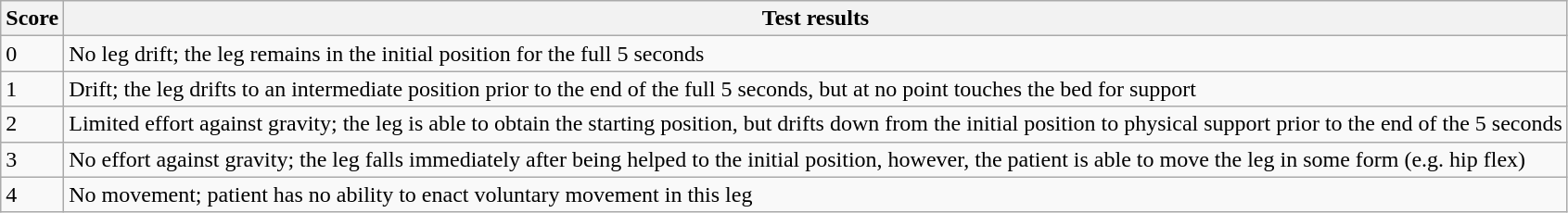<table class="wikitable">
<tr>
<th>Score</th>
<th>Test results</th>
</tr>
<tr>
<td>0</td>
<td>No leg drift; the leg remains in the initial position for the full 5 seconds</td>
</tr>
<tr>
<td>1</td>
<td>Drift; the leg drifts to an intermediate position prior to the end of the full 5 seconds, but at no point touches the bed for support</td>
</tr>
<tr>
<td>2</td>
<td>Limited effort against gravity; the leg is able to obtain the starting position, but drifts down from the initial position to physical support prior to the end of the 5 seconds</td>
</tr>
<tr>
<td>3</td>
<td>No effort against gravity; the leg falls immediately after being helped to the initial position, however, the patient is able to move the leg in some form (e.g. hip flex)</td>
</tr>
<tr>
<td>4</td>
<td>No movement; patient has no ability to enact voluntary movement in this leg</td>
</tr>
</table>
